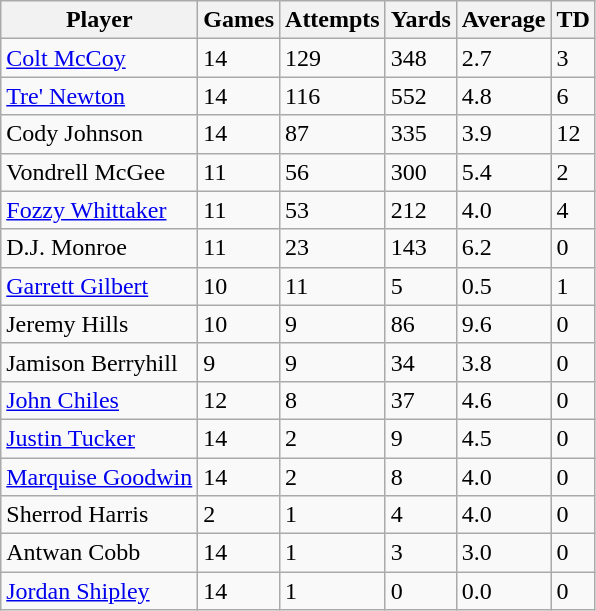<table class="wikitable sortable">
<tr>
<th>Player</th>
<th>Games</th>
<th>Attempts</th>
<th>Yards</th>
<th>Average</th>
<th>TD</th>
</tr>
<tr>
<td><a href='#'>Colt McCoy</a></td>
<td>14</td>
<td>129</td>
<td>348</td>
<td>2.7</td>
<td>3</td>
</tr>
<tr>
<td><a href='#'>Tre' Newton</a></td>
<td>14</td>
<td>116</td>
<td>552</td>
<td>4.8</td>
<td>6</td>
</tr>
<tr>
<td>Cody Johnson</td>
<td>14</td>
<td>87</td>
<td>335</td>
<td>3.9</td>
<td>12</td>
</tr>
<tr>
<td>Vondrell McGee</td>
<td>11</td>
<td>56</td>
<td>300</td>
<td>5.4</td>
<td>2</td>
</tr>
<tr>
<td><a href='#'>Fozzy Whittaker</a></td>
<td>11</td>
<td>53</td>
<td>212</td>
<td>4.0</td>
<td>4</td>
</tr>
<tr>
<td>D.J. Monroe</td>
<td>11</td>
<td>23</td>
<td>143</td>
<td>6.2</td>
<td>0</td>
</tr>
<tr>
<td><a href='#'>Garrett Gilbert</a></td>
<td>10</td>
<td>11</td>
<td>5</td>
<td>0.5</td>
<td>1</td>
</tr>
<tr>
<td>Jeremy Hills</td>
<td>10</td>
<td>9</td>
<td>86</td>
<td>9.6</td>
<td>0</td>
</tr>
<tr>
<td>Jamison Berryhill</td>
<td>9</td>
<td>9</td>
<td>34</td>
<td>3.8</td>
<td>0</td>
</tr>
<tr>
<td><a href='#'>John Chiles</a></td>
<td>12</td>
<td>8</td>
<td>37</td>
<td>4.6</td>
<td>0</td>
</tr>
<tr>
<td><a href='#'>Justin Tucker</a></td>
<td>14</td>
<td>2</td>
<td>9</td>
<td>4.5</td>
<td>0</td>
</tr>
<tr>
<td><a href='#'>Marquise Goodwin</a></td>
<td>14</td>
<td>2</td>
<td>8</td>
<td>4.0</td>
<td>0</td>
</tr>
<tr>
<td>Sherrod Harris</td>
<td>2</td>
<td>1</td>
<td>4</td>
<td>4.0</td>
<td>0</td>
</tr>
<tr>
<td>Antwan Cobb</td>
<td>14</td>
<td>1</td>
<td>3</td>
<td>3.0</td>
<td>0</td>
</tr>
<tr>
<td><a href='#'>Jordan Shipley</a></td>
<td>14</td>
<td>1</td>
<td>0</td>
<td>0.0</td>
<td>0</td>
</tr>
</table>
